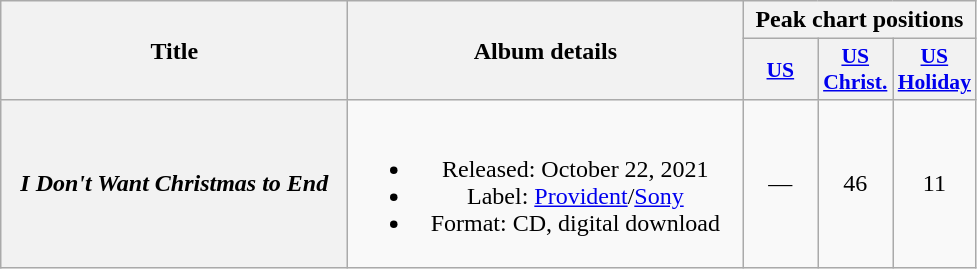<table class="wikitable plainrowheaders" style="text-align:center;">
<tr>
<th scope="col" rowspan="2" style="width:14em;">Title</th>
<th scope="col" rowspan="2" style="width:16em;">Album details</th>
<th scope="col" colspan="3">Peak chart positions</th>
</tr>
<tr>
<th style="width:3em; font-size:90%"><a href='#'>US</a><br></th>
<th style="width:3em; font-size:90%"><a href='#'>US<br>Christ.</a><br></th>
<th style="width:3em; font-size:90%"><a href='#'>US<br>Holiday</a><br></th>
</tr>
<tr>
<th scope="row"><em>I Don't Want Christmas to End</em></th>
<td><br><ul><li>Released: October 22, 2021</li><li>Label: <a href='#'>Provident</a>/<a href='#'>Sony</a></li><li>Format: CD, digital download</li></ul></td>
<td>—</td>
<td>46</td>
<td>11</td>
</tr>
</table>
